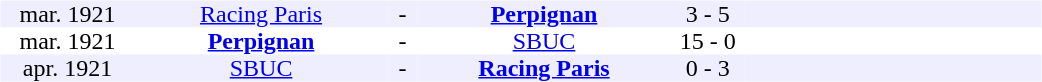<table width=700>
<tr>
<td width=700 valign=top><br><table border=0 cellspacing=0 cellpadding=0 style=font-size: 100%; border-collapse: collapse; width=100%>
<tr align=center bgcolor=#EEEEFF>
<td width=90>mar. 1921</td>
<td width=170><a href='#'>Racing Paris</a></td>
<td width=20>-</td>
<td width=170><strong><a href='#'>Perpignan</a></strong></td>
<td width=50>3 - 5</td>
<td width=200></td>
</tr>
<tr align=center bgcolor=#FFFFFF>
<td width=90>mar. 1921</td>
<td width=170><strong><a href='#'>Perpignan</a></strong></td>
<td width=20>-</td>
<td width=170><a href='#'>SBUC</a></td>
<td width=50>15 - 0</td>
<td width=200></td>
</tr>
<tr align=center bgcolor=#EEEEFF>
<td width=90>apr. 1921</td>
<td width=170><a href='#'>SBUC</a></td>
<td width=20>-</td>
<td width=170><strong><a href='#'>Racing Paris</a></strong></td>
<td width=50>0 - 3</td>
<td width=200></td>
</tr>
</table>
</td>
</tr>
</table>
